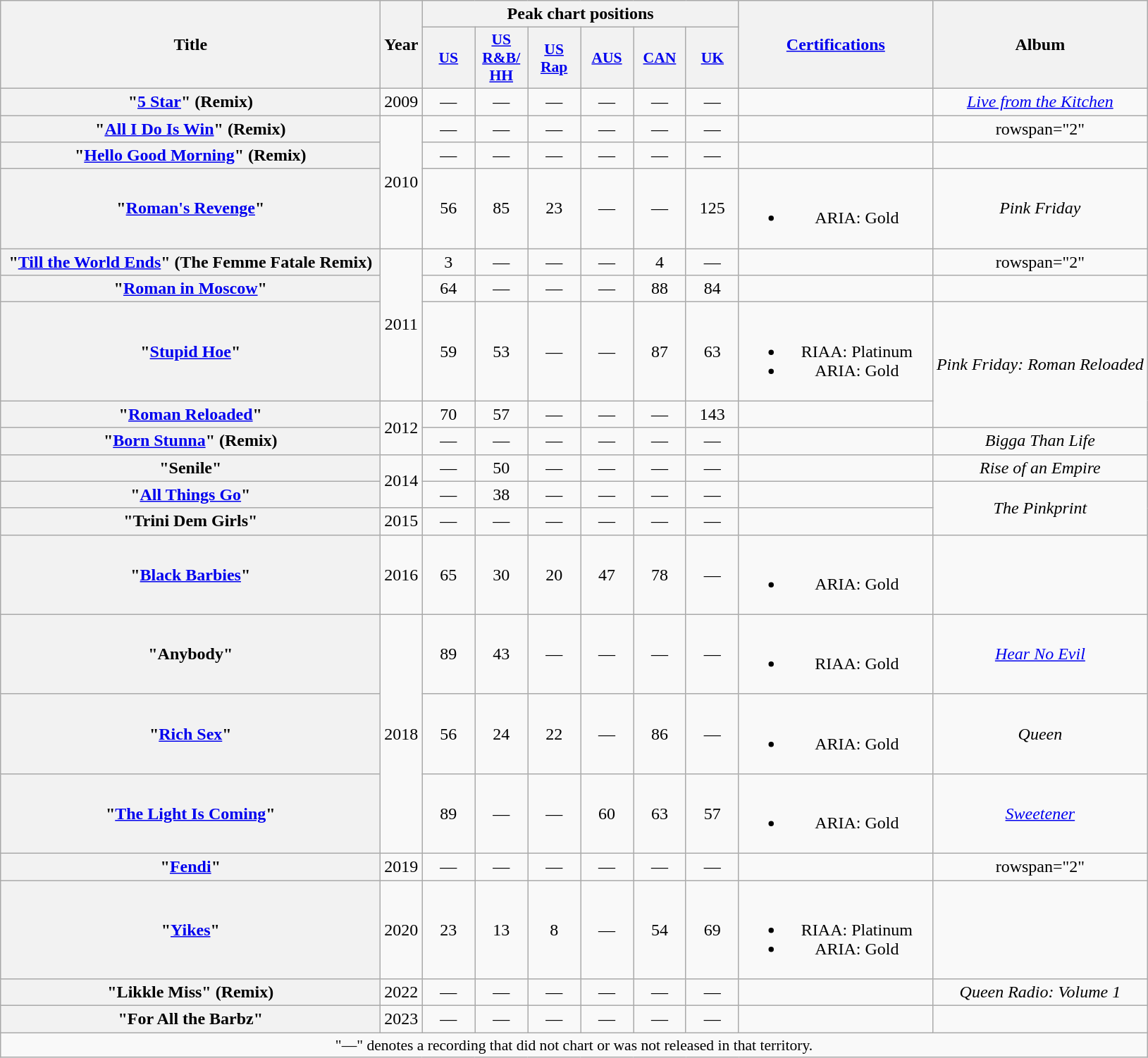<table class="wikitable plainrowheaders" style="text-align:center;">
<tr>
<th scope="col" rowspan="2" style="width:22em;">Title</th>
<th scope="col" rowspan="2">Year</th>
<th scope="col" colspan="6">Peak chart positions</th>
<th scope="col" rowspan="2" style="width:11em;"><a href='#'>Certifications</a></th>
<th scope="col" rowspan="2">Album</th>
</tr>
<tr>
<th scope="col" style="width:3em;font-size:90%;"><a href='#'>US</a><br></th>
<th scope="col" style="width:3em;font-size:90%;"><a href='#'>US<br>R&B/<br>HH</a><br></th>
<th scope="col" style="width:3em;font-size:90%;"><a href='#'>US<br>Rap</a><br></th>
<th scope="col" style="width:3em;font-size:90%;"><a href='#'>AUS</a><br></th>
<th scope="col" style="width:3em;font-size:90%;"><a href='#'>CAN</a><br></th>
<th scope="col" style="width:3em;font-size:90%;"><a href='#'>UK</a><br></th>
</tr>
<tr>
<th scope="row">"<a href='#'>5 Star</a>" (Remix)<br></th>
<td>2009</td>
<td>—</td>
<td>—</td>
<td>—</td>
<td>—</td>
<td>—</td>
<td>—</td>
<td></td>
<td><em><a href='#'>Live from the Kitchen</a></em></td>
</tr>
<tr>
<th scope="row">"<a href='#'>All I Do Is Win</a>" (Remix)<br></th>
<td rowspan="3">2010</td>
<td>—</td>
<td>—</td>
<td>—</td>
<td>—</td>
<td>—</td>
<td>—</td>
<td></td>
<td>rowspan="2" </td>
</tr>
<tr>
<th scope="row">"<a href='#'>Hello Good Morning</a>" (Remix)<br></th>
<td>—</td>
<td>—</td>
<td>—</td>
<td>—</td>
<td>—</td>
<td>—</td>
<td></td>
</tr>
<tr>
<th scope="row">"<a href='#'>Roman's Revenge</a>"<br></th>
<td>56</td>
<td>85</td>
<td>23</td>
<td>—</td>
<td>—</td>
<td>125</td>
<td><br><ul><li>ARIA: Gold</li></ul></td>
<td><em>Pink Friday</em></td>
</tr>
<tr>
<th scope="row">"<a href='#'>Till the World Ends</a>" (The Femme Fatale Remix)<br></th>
<td rowspan="3">2011</td>
<td>3</td>
<td>—</td>
<td>—</td>
<td>—</td>
<td>4</td>
<td>—</td>
<td></td>
<td>rowspan="2" </td>
</tr>
<tr>
<th scope="row">"<a href='#'>Roman in Moscow</a>"</th>
<td>64</td>
<td>—</td>
<td>—</td>
<td>—</td>
<td>88</td>
<td>84</td>
<td></td>
</tr>
<tr>
<th scope="row">"<a href='#'>Stupid Hoe</a>"</th>
<td>59</td>
<td>53</td>
<td>—</td>
<td>—</td>
<td>87</td>
<td>63</td>
<td><br><ul><li>RIAA: Platinum</li><li>ARIA: Gold</li></ul></td>
<td rowspan="2"><em>Pink Friday: Roman Reloaded</em></td>
</tr>
<tr>
<th scope="row">"<a href='#'>Roman Reloaded</a>"<br></th>
<td rowspan="2">2012</td>
<td>70</td>
<td>57</td>
<td>—</td>
<td>—</td>
<td>—</td>
<td>143</td>
<td></td>
</tr>
<tr>
<th scope="row">"<a href='#'>Born Stunna</a>" (Remix)<br></th>
<td>—</td>
<td>—</td>
<td>—</td>
<td>—</td>
<td>—</td>
<td>—</td>
<td></td>
<td><em>Bigga Than Life</em></td>
</tr>
<tr>
<th scope="row">"Senile"<br></th>
<td rowspan="2">2014</td>
<td>—</td>
<td>50</td>
<td>—</td>
<td>—</td>
<td>—</td>
<td>—</td>
<td></td>
<td><em>Rise of an Empire</em></td>
</tr>
<tr>
<th scope="row">"<a href='#'>All Things Go</a>"</th>
<td>—</td>
<td>38</td>
<td>—</td>
<td>—</td>
<td>—</td>
<td>—</td>
<td></td>
<td rowspan="2"><em>The Pinkprint</em></td>
</tr>
<tr>
<th scope="row">"Trini Dem Girls"<br></th>
<td>2015</td>
<td>—</td>
<td>—</td>
<td>—</td>
<td>—</td>
<td>—</td>
<td>—</td>
</tr>
<tr>
<th scope="row">"<a href='#'>Black Barbies</a>"<br></th>
<td>2016</td>
<td>65</td>
<td>30</td>
<td>20</td>
<td>47</td>
<td>78</td>
<td>—</td>
<td><br><ul><li>ARIA: Gold</li></ul></td>
<td></td>
</tr>
<tr>
<th scope="row">"Anybody"<br></th>
<td rowspan="3">2018</td>
<td>89</td>
<td>43</td>
<td>—</td>
<td>—</td>
<td>—</td>
<td>—</td>
<td><br><ul><li>RIAA: Gold</li></ul></td>
<td><em><a href='#'>Hear No Evil</a></em></td>
</tr>
<tr>
<th scope="row">"<a href='#'>Rich Sex</a>"<br></th>
<td>56</td>
<td>24</td>
<td>22</td>
<td>—</td>
<td>86</td>
<td>—</td>
<td><br><ul><li>ARIA: Gold</li></ul></td>
<td><em>Queen</em></td>
</tr>
<tr>
<th scope="row">"<a href='#'>The Light Is Coming</a>"<br></th>
<td>89</td>
<td>—</td>
<td>—</td>
<td>60</td>
<td>63</td>
<td>57</td>
<td><br><ul><li>ARIA: Gold</li></ul></td>
<td><em><a href='#'>Sweetener</a></em></td>
</tr>
<tr>
<th scope="row">"<a href='#'>Fendi</a>"<br></th>
<td>2019</td>
<td>—</td>
<td>—</td>
<td>—</td>
<td>—</td>
<td>—</td>
<td>—</td>
<td></td>
<td>rowspan="2" </td>
</tr>
<tr>
<th scope="row">"<a href='#'>Yikes</a>"</th>
<td>2020</td>
<td>23</td>
<td>13</td>
<td>8</td>
<td>—</td>
<td>54</td>
<td>69</td>
<td><br><ul><li>RIAA: Platinum</li><li>ARIA: Gold</li></ul></td>
</tr>
<tr>
<th scope="row">"Likkle Miss" (Remix)<br></th>
<td>2022</td>
<td>—</td>
<td>—</td>
<td>—</td>
<td>—</td>
<td>—</td>
<td>—</td>
<td></td>
<td><em>Queen Radio: Volume 1</em></td>
</tr>
<tr>
<th scope="row">"For All the Barbz"<br></th>
<td>2023</td>
<td>—</td>
<td>—</td>
<td>—</td>
<td>—</td>
<td>—</td>
<td>—</td>
<td></td>
<td></td>
</tr>
<tr>
<td colspan="14" style="font-size:90%">"—" denotes a recording that did not chart or was not released in that territory.</td>
</tr>
</table>
